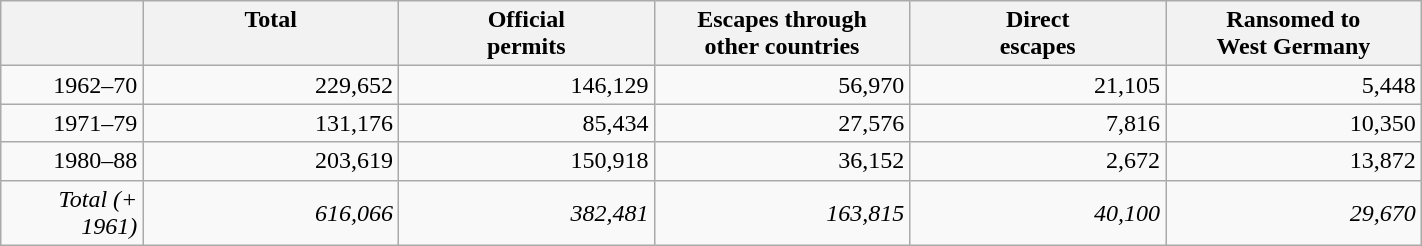<table class="wikitable" style="margin: 1em auto 1em auto; width:75%">
<tr valign=top align=right>
<th width=10%></th>
<th width=18%><strong>Total</strong></th>
<th width=18%><strong>Official<br>permits</strong></th>
<th width=18%><strong>Escapes through<br>other countries</strong></th>
<th width=18%><strong>Direct<br>escapes</strong></th>
<th width=18%><strong>Ransomed to<br>West Germany</strong></th>
</tr>
<tr align=right>
<td>1962–70</td>
<td>229,652</td>
<td>146,129</td>
<td>56,970</td>
<td>21,105</td>
<td>5,448</td>
</tr>
<tr align=right>
<td>1971–79</td>
<td>131,176</td>
<td>85,434</td>
<td>27,576</td>
<td>7,816</td>
<td>10,350</td>
</tr>
<tr align=right>
<td>1980–88</td>
<td>203,619</td>
<td>150,918</td>
<td>36,152</td>
<td>2,672</td>
<td>13,872</td>
</tr>
<tr align=right>
<td><em>Total (+ 1961)</em></td>
<td><em>616,066</em></td>
<td><em>382,481</em></td>
<td><em>163,815</em></td>
<td><em>40,100</em></td>
<td><em>29,670</em></td>
</tr>
</table>
